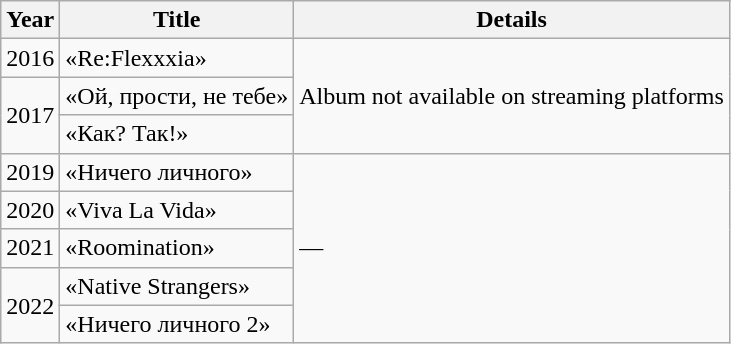<table class="wikitable">
<tr>
<th>Year</th>
<th>Title</th>
<th>Details</th>
</tr>
<tr>
<td>2016</td>
<td>«Re:Flexxxia»</td>
<td rowspan="3">Album not available on streaming platforms</td>
</tr>
<tr>
<td rowspan="2">2017</td>
<td>«Ой, прости, не тебе»</td>
</tr>
<tr>
<td>«Как? Так!»</td>
</tr>
<tr>
<td>2019</td>
<td>«Ничего личного»</td>
<td rowspan="5">—</td>
</tr>
<tr>
<td>2020</td>
<td>«Viva La Vida»</td>
</tr>
<tr>
<td>2021</td>
<td>«Roomination»</td>
</tr>
<tr>
<td rowspan="2">2022</td>
<td>«Native Strangers»</td>
</tr>
<tr>
<td>«Ничего личного 2»</td>
</tr>
</table>
